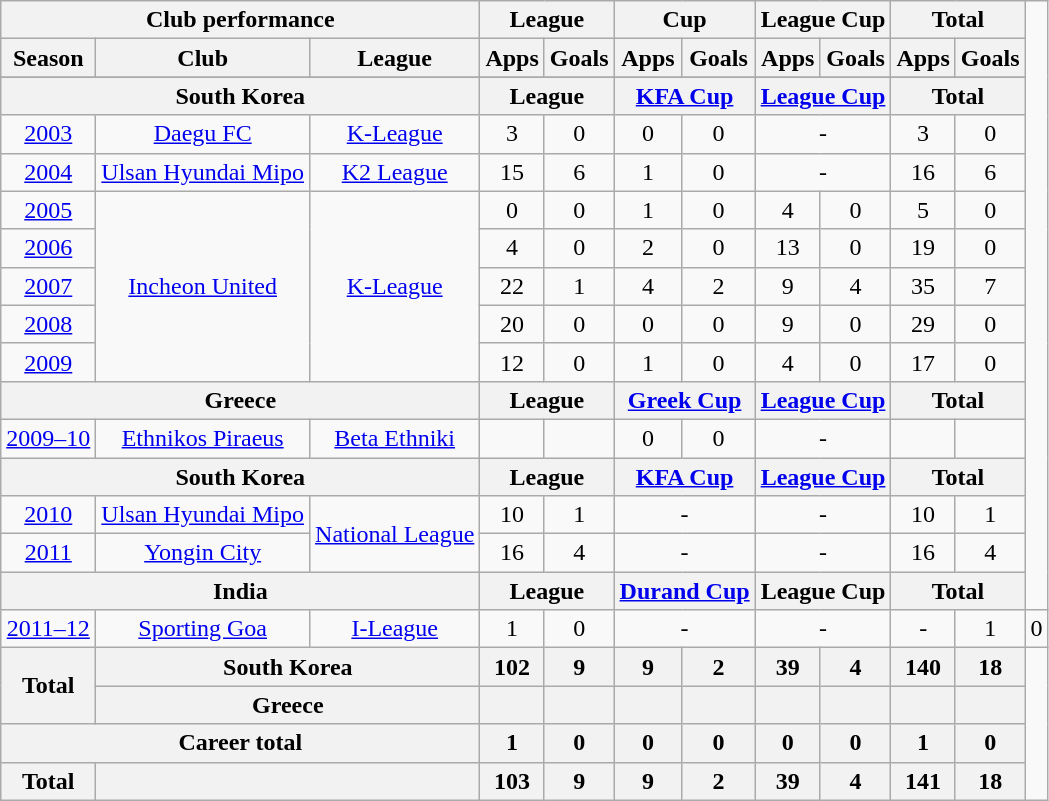<table class="wikitable" style="text-align:center">
<tr>
<th colspan=3>Club performance</th>
<th colspan=2>League</th>
<th colspan=2>Cup</th>
<th colspan=2>League Cup</th>
<th colspan=2>Total</th>
</tr>
<tr>
<th>Season</th>
<th>Club</th>
<th>League</th>
<th>Apps</th>
<th>Goals</th>
<th>Apps</th>
<th>Goals</th>
<th>Apps</th>
<th>Goals</th>
<th>Apps</th>
<th>Goals</th>
</tr>
<tr>
</tr>
<tr>
<th colspan=3>South Korea</th>
<th colspan=2>League</th>
<th colspan=2><a href='#'>KFA Cup</a></th>
<th colspan=2><a href='#'>League Cup</a></th>
<th colspan=2>Total</th>
</tr>
<tr>
<td><a href='#'>2003</a></td>
<td rowspan="1"><a href='#'>Daegu FC</a></td>
<td rowspan="1"><a href='#'>K-League</a></td>
<td>3</td>
<td>0</td>
<td>0</td>
<td>0</td>
<td colspan="2">-</td>
<td>3</td>
<td>0</td>
</tr>
<tr>
<td><a href='#'>2004</a></td>
<td rowspan="1"><a href='#'>Ulsan Hyundai Mipo</a></td>
<td rowspan="1"><a href='#'>K2 League</a></td>
<td>15</td>
<td>6</td>
<td>1</td>
<td>0</td>
<td colspan="2">-</td>
<td>16</td>
<td>6</td>
</tr>
<tr>
<td><a href='#'>2005</a></td>
<td rowspan=5><a href='#'>Incheon United</a></td>
<td rowspan=5><a href='#'>K-League</a></td>
<td>0</td>
<td>0</td>
<td>1</td>
<td>0</td>
<td>4</td>
<td>0</td>
<td>5</td>
<td>0</td>
</tr>
<tr>
<td><a href='#'>2006</a></td>
<td>4</td>
<td>0</td>
<td>2</td>
<td>0</td>
<td>13</td>
<td>0</td>
<td>19</td>
<td>0</td>
</tr>
<tr>
<td><a href='#'>2007</a></td>
<td>22</td>
<td>1</td>
<td>4</td>
<td>2</td>
<td>9</td>
<td>4</td>
<td>35</td>
<td>7</td>
</tr>
<tr>
<td><a href='#'>2008</a></td>
<td>20</td>
<td>0</td>
<td>0</td>
<td>0</td>
<td>9</td>
<td>0</td>
<td>29</td>
<td>0</td>
</tr>
<tr>
<td><a href='#'>2009</a></td>
<td>12</td>
<td>0</td>
<td>1</td>
<td>0</td>
<td>4</td>
<td>0</td>
<td>17</td>
<td>0</td>
</tr>
<tr>
<th colspan=3>Greece</th>
<th colspan=2>League</th>
<th colspan=2><a href='#'>Greek Cup</a></th>
<th colspan=2><a href='#'>League Cup</a></th>
<th colspan=2>Total</th>
</tr>
<tr>
<td><a href='#'>2009–10</a></td>
<td rowspan=1><a href='#'>Ethnikos Piraeus</a></td>
<td rowspan=1><a href='#'>Beta Ethniki</a></td>
<td></td>
<td></td>
<td>0</td>
<td>0</td>
<td colspan="2">-</td>
<td></td>
<td></td>
</tr>
<tr>
<th colspan=3>South Korea</th>
<th colspan=2>League</th>
<th colspan=2><a href='#'>KFA Cup</a></th>
<th colspan=2><a href='#'>League Cup</a></th>
<th colspan=2>Total</th>
</tr>
<tr>
<td><a href='#'>2010</a></td>
<td rowspan="1"><a href='#'>Ulsan Hyundai Mipo</a></td>
<td rowspan="2"><a href='#'>National League</a></td>
<td>10</td>
<td>1</td>
<td colspan="2">-</td>
<td colspan="2">-</td>
<td>10</td>
<td>1</td>
</tr>
<tr>
<td><a href='#'>2011</a></td>
<td rowspan="1"><a href='#'>Yongin City</a></td>
<td>16</td>
<td>4</td>
<td colspan="2">-</td>
<td colspan="2">-</td>
<td>16</td>
<td>4</td>
</tr>
<tr>
<th colspan=3>India</th>
<th colspan=2>League</th>
<th colspan=2><a href='#'>Durand Cup</a></th>
<th colspan=2>League Cup</th>
<th colspan=2>Total</th>
</tr>
<tr>
<td><a href='#'>2011–12</a></td>
<td rowspan="1"><a href='#'>Sporting Goa</a></td>
<td rowspan="1"><a href='#'>I-League</a></td>
<td>1</td>
<td>0</td>
<td colspan="2">-</td>
<td colspan="2">-</td>
<td>-</td>
<td>1</td>
<td>0</td>
</tr>
<tr>
<th rowspan=2>Total</th>
<th colspan=2>South Korea</th>
<th>102</th>
<th>9</th>
<th>9</th>
<th>2</th>
<th>39</th>
<th>4</th>
<th>140</th>
<th>18</th>
</tr>
<tr>
<th colspan=2>Greece</th>
<th></th>
<th></th>
<th></th>
<th></th>
<th></th>
<th></th>
<th></th>
<th></th>
</tr>
<tr>
<th colspan=3>Career total</th>
<th>1</th>
<th>0</th>
<th>0</th>
<th>0</th>
<th>0</th>
<th>0</th>
<th>1</th>
<th>0</th>
</tr>
<tr>
<th rowspan="1">Total</th>
<th colspan="2"></th>
<th>103</th>
<th>9</th>
<th>9</th>
<th>2</th>
<th>39</th>
<th>4</th>
<th>141</th>
<th>18</th>
</tr>
</table>
